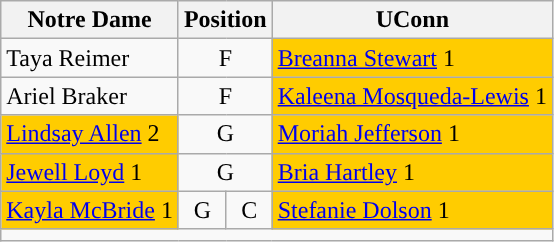<table class="wikitable">
<tr>
<th>Notre Dame</th>
<th colspan="2">Position</th>
<th>UConn</th>
</tr>
<tr>
<td>Taya Reimer</td>
<td colspan=2 style="text-align:center">F</td>
<td style="background:#ffcc00"><a href='#'>Breanna Stewart</a> 1</td>
</tr>
<tr>
<td>Ariel Braker</td>
<td colspan=2 style="text-align:center">F</td>
<td style="background:#ffcc00"><a href='#'>Kaleena Mosqueda-Lewis</a> 1</td>
</tr>
<tr>
<td style="background:#ffcc00"><a href='#'>Lindsay Allen</a> 2</td>
<td colspan=2 style="text-align:center">G</td>
<td style="background:#ffcc00"><a href='#'>Moriah Jefferson</a> 1</td>
</tr>
<tr>
<td style="background:#ffcc00"><a href='#'>Jewell Loyd</a> 1</td>
<td colspan=2 style="text-align:center">G</td>
<td style="background:#ffcc00"><a href='#'>Bria Hartley</a> 1</td>
</tr>
<tr>
<td style="background:#ffcc00"><a href='#'>Kayla McBride</a> 1</td>
<td style="text-align:center">G</td>
<td style="text-align:center">C</td>
<td style="background:#ffcc00"><a href='#'>Stefanie Dolson</a> 1</td>
</tr>
<tr>
<td style="text-align:center" colspan=4></td>
</tr>
</table>
